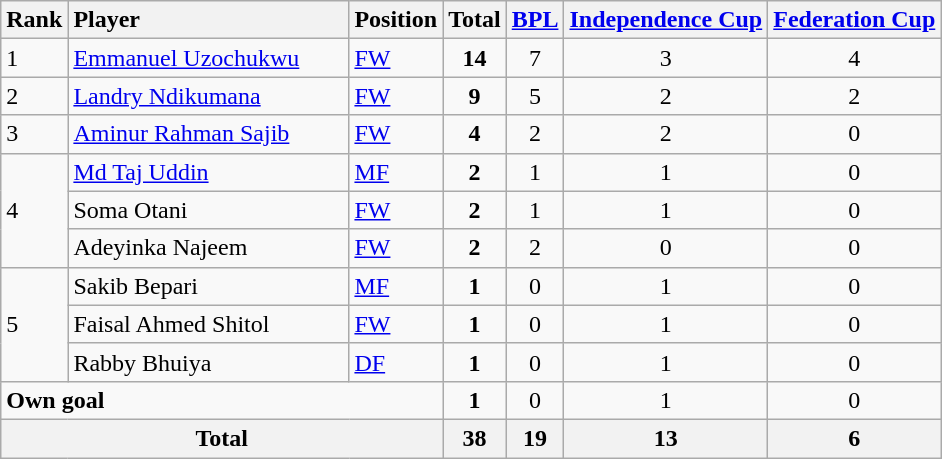<table class="wikitable">
<tr>
<th>Rank</th>
<th style="width:180px;text-align:left">Player</th>
<th>Position</th>
<th>Total</th>
<th><a href='#'>BPL</a></th>
<th><a href='#'>Independence Cup</a></th>
<th><a href='#'>Federation Cup</a></th>
</tr>
<tr>
<td>1</td>
<td> <a href='#'>Emmanuel Uzochukwu</a></td>
<td><a href='#'>FW</a></td>
<td align="center"><strong>14</strong></td>
<td align="center">7</td>
<td align="center">3</td>
<td align="center">4</td>
</tr>
<tr>
<td>2</td>
<td> <a href='#'>Landry Ndikumana</a></td>
<td><a href='#'>FW</a></td>
<td align="center"><strong>9</strong></td>
<td align="center">5</td>
<td align="center">2</td>
<td align="center">2</td>
</tr>
<tr>
<td>3</td>
<td> <a href='#'>Aminur Rahman Sajib</a></td>
<td><a href='#'>FW</a></td>
<td align="center"><strong>4</strong></td>
<td align="center">2</td>
<td align="center">2</td>
<td align="center">0</td>
</tr>
<tr>
<td rowspan=3>4</td>
<td> <a href='#'>Md Taj Uddin</a></td>
<td><a href='#'>MF</a></td>
<td align="center"><strong>2</strong></td>
<td align="center">1</td>
<td align="center">1</td>
<td align="center">0</td>
</tr>
<tr>
<td> Soma Otani</td>
<td><a href='#'>FW</a></td>
<td align="center"><strong>2</strong></td>
<td align="center">1</td>
<td align="center">1</td>
<td align="center">0</td>
</tr>
<tr>
<td> Adeyinka Najeem</td>
<td><a href='#'>FW</a></td>
<td align="center"><strong>2</strong></td>
<td align="center">2</td>
<td align="center">0</td>
<td align="center">0</td>
</tr>
<tr>
<td rowspan=3>5</td>
<td> Sakib Bepari</td>
<td><a href='#'>MF</a></td>
<td align="center"><strong>1</strong></td>
<td align="center">0</td>
<td align="center">1</td>
<td align="center">0</td>
</tr>
<tr>
<td> Faisal Ahmed Shitol</td>
<td><a href='#'>FW</a></td>
<td align="center"><strong>1</strong></td>
<td align="center">0</td>
<td align="center">1</td>
<td align="center">0</td>
</tr>
<tr>
<td> Rabby Bhuiya</td>
<td><a href='#'>DF</a></td>
<td align="center"><strong>1</strong></td>
<td align="center">0</td>
<td align="center">1</td>
<td align="center">0</td>
</tr>
<tr>
<td colspan=3><strong>Own goal</strong></td>
<td align="center"><strong>1</strong></td>
<td align="center">0</td>
<td align="center">1</td>
<td align="center">0</td>
</tr>
<tr>
<th colspan="3" align="center">Total</th>
<th align="center">38</th>
<th align="center">19</th>
<th align="center">13</th>
<th align="center">6</th>
</tr>
</table>
